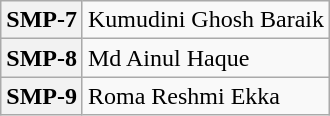<table class="wikitable sortable">
<tr>
<th>SMP-7</th>
<td>Kumudini Ghosh Baraik</td>
</tr>
<tr>
<th>SMP-8</th>
<td>Md Ainul Haque</td>
</tr>
<tr>
<th>SMP-9</th>
<td>Roma Reshmi Ekka</td>
</tr>
</table>
